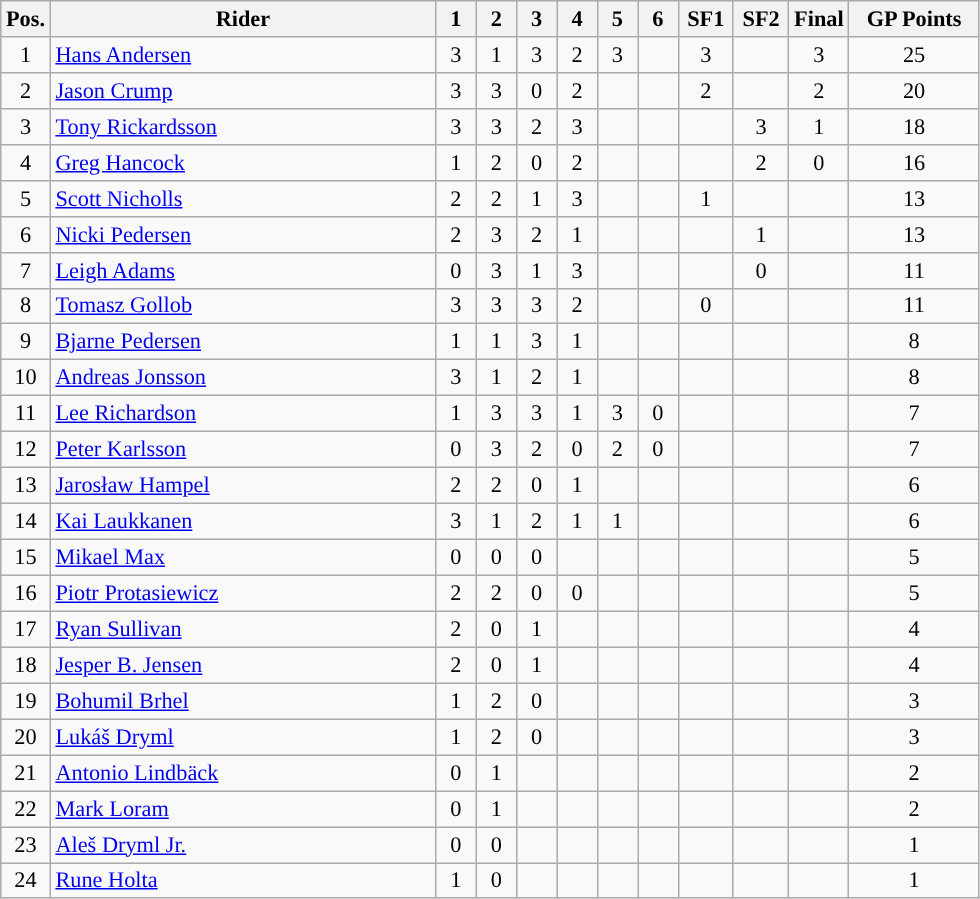<table class=wikitable style="font-size:93%;">
<tr>
<th width=25px>Pos.</th>
<th width=250px>Rider</th>
<th width=20px>1</th>
<th width=20px>2</th>
<th width=20px>3</th>
<th width=20px>4</th>
<th width=20px>5</th>
<th width=20px>6</th>
<th width=30px>SF1</th>
<th width=30px>SF2</th>
<th width=30px>Final</th>
<th width=80px>GP Points</th>
</tr>
<tr align=center style="background-color:">
<td>1</td>
<td align=left> <a href='#'>Hans Andersen</a></td>
<td>3</td>
<td>1</td>
<td>3</td>
<td>2</td>
<td>3</td>
<td></td>
<td>  3</td>
<td></td>
<td>3</td>
<td>25</td>
</tr>
<tr align=center style="background-color:">
<td>2</td>
<td align=left> <a href='#'>Jason Crump</a></td>
<td>3</td>
<td>3</td>
<td>0</td>
<td>2</td>
<td></td>
<td></td>
<td> 2</td>
<td></td>
<td>2</td>
<td>20</td>
</tr>
<tr align=center style="background-color:">
<td>3</td>
<td align=left> <a href='#'>Tony Rickardsson</a></td>
<td>3</td>
<td>3</td>
<td>2</td>
<td>3</td>
<td></td>
<td></td>
<td></td>
<td>3</td>
<td>1</td>
<td>18</td>
</tr>
<tr align=center>
<td>4</td>
<td align=left> <a href='#'>Greg Hancock</a></td>
<td>1</td>
<td>2</td>
<td>0</td>
<td>2</td>
<td></td>
<td></td>
<td></td>
<td>2</td>
<td>0</td>
<td>16</td>
</tr>
<tr align=center>
<td>5</td>
<td align=left> <a href='#'>Scott Nicholls</a></td>
<td>2</td>
<td>2</td>
<td>1</td>
<td>3</td>
<td></td>
<td></td>
<td>1</td>
<td></td>
<td></td>
<td>13</td>
</tr>
<tr align=center>
<td>6</td>
<td align=left> <a href='#'>Nicki Pedersen</a></td>
<td>2</td>
<td>3</td>
<td>2</td>
<td>1</td>
<td></td>
<td></td>
<td></td>
<td>1</td>
<td></td>
<td>13</td>
</tr>
<tr align=center>
<td>7</td>
<td align=left> <a href='#'>Leigh Adams</a></td>
<td>0</td>
<td>3</td>
<td>1</td>
<td>3</td>
<td></td>
<td></td>
<td></td>
<td>0</td>
<td></td>
<td>11</td>
</tr>
<tr align=center>
<td>8</td>
<td align=left> <a href='#'>Tomasz Gollob</a></td>
<td>3</td>
<td>3</td>
<td>3</td>
<td>2</td>
<td></td>
<td></td>
<td>0</td>
<td></td>
<td></td>
<td>11</td>
</tr>
<tr align=center>
<td>9</td>
<td align=left> <a href='#'>Bjarne Pedersen</a></td>
<td>1</td>
<td>1</td>
<td>3</td>
<td>1</td>
<td></td>
<td></td>
<td></td>
<td></td>
<td></td>
<td>8</td>
</tr>
<tr align=center>
<td>10</td>
<td align=left> <a href='#'>Andreas Jonsson</a></td>
<td>3</td>
<td>1</td>
<td>2</td>
<td>1</td>
<td></td>
<td></td>
<td></td>
<td></td>
<td></td>
<td>8</td>
</tr>
<tr align=center>
<td>11</td>
<td align=left> <a href='#'>Lee Richardson</a></td>
<td>1</td>
<td>3</td>
<td>3</td>
<td>1</td>
<td>3</td>
<td>0</td>
<td></td>
<td></td>
<td></td>
<td>7</td>
</tr>
<tr align=center>
<td>12</td>
<td align=left> <a href='#'>Peter Karlsson</a></td>
<td>0</td>
<td>3</td>
<td>2</td>
<td>0</td>
<td>2</td>
<td>0</td>
<td></td>
<td></td>
<td></td>
<td>7</td>
</tr>
<tr align=center>
<td>13</td>
<td align=left> <a href='#'>Jarosław Hampel</a></td>
<td>2</td>
<td>2</td>
<td>0</td>
<td>1</td>
<td></td>
<td></td>
<td></td>
<td></td>
<td></td>
<td>6</td>
</tr>
<tr align=center>
<td>14</td>
<td align=left> <a href='#'>Kai Laukkanen</a></td>
<td>3</td>
<td>1</td>
<td>2</td>
<td>1</td>
<td>1</td>
<td></td>
<td></td>
<td></td>
<td></td>
<td>6</td>
</tr>
<tr align=center>
<td>15</td>
<td align=left> <a href='#'>Mikael Max</a></td>
<td>0</td>
<td>0</td>
<td>0</td>
<td></td>
<td></td>
<td></td>
<td></td>
<td></td>
<td></td>
<td>5</td>
</tr>
<tr align=center>
<td>16</td>
<td align=left> <a href='#'>Piotr Protasiewicz</a></td>
<td>2</td>
<td>2</td>
<td>0</td>
<td>0</td>
<td></td>
<td></td>
<td></td>
<td></td>
<td></td>
<td>5</td>
</tr>
<tr align=center>
<td>17</td>
<td align=left> <a href='#'>Ryan Sullivan</a></td>
<td>2</td>
<td>0</td>
<td>1</td>
<td></td>
<td></td>
<td></td>
<td></td>
<td></td>
<td></td>
<td>4</td>
</tr>
<tr align=center>
<td>18</td>
<td align=left> <a href='#'>Jesper B. Jensen</a></td>
<td>2</td>
<td>0</td>
<td>1</td>
<td></td>
<td></td>
<td></td>
<td></td>
<td></td>
<td></td>
<td>4</td>
</tr>
<tr align=center>
<td>19</td>
<td align=left> <a href='#'>Bohumil Brhel</a></td>
<td>1</td>
<td>2</td>
<td>0</td>
<td></td>
<td></td>
<td></td>
<td></td>
<td></td>
<td></td>
<td>3</td>
</tr>
<tr align=center>
<td>20</td>
<td align=left> <a href='#'>Lukáš Dryml</a></td>
<td>1</td>
<td>2</td>
<td>0</td>
<td></td>
<td></td>
<td></td>
<td></td>
<td></td>
<td></td>
<td>3</td>
</tr>
<tr align=center>
<td>21</td>
<td align=left> <a href='#'>Antonio Lindbäck</a></td>
<td>0</td>
<td>1</td>
<td></td>
<td></td>
<td></td>
<td></td>
<td></td>
<td></td>
<td></td>
<td>2</td>
</tr>
<tr align=center>
<td>22</td>
<td align=left> <a href='#'>Mark Loram</a></td>
<td>0</td>
<td>1</td>
<td></td>
<td></td>
<td></td>
<td></td>
<td></td>
<td></td>
<td></td>
<td>2</td>
</tr>
<tr align=center>
<td>23</td>
<td align=left> <a href='#'>Aleš Dryml Jr.</a></td>
<td>0</td>
<td>0</td>
<td></td>
<td></td>
<td></td>
<td></td>
<td></td>
<td></td>
<td></td>
<td>1</td>
</tr>
<tr align=center>
<td>24</td>
<td align=left> <a href='#'>Rune Holta</a></td>
<td>1</td>
<td>0</td>
<td></td>
<td></td>
<td></td>
<td></td>
<td></td>
<td></td>
<td></td>
<td>1</td>
</tr>
</table>
